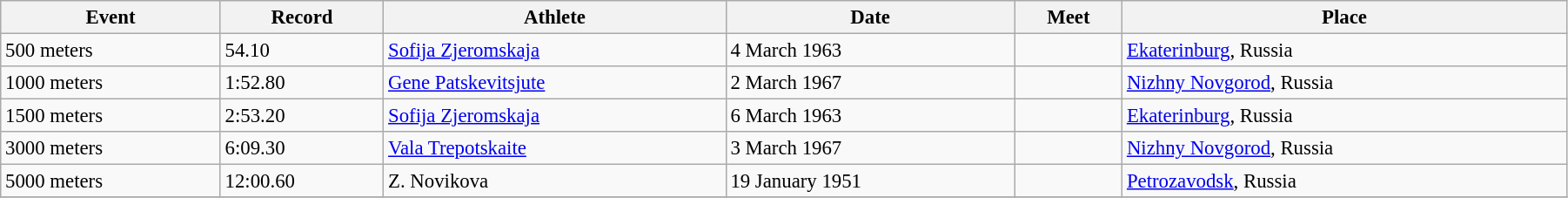<table class="wikitable" style="font-size:95%; width: 95%;">
<tr>
<th>Event</th>
<th>Record</th>
<th>Athlete</th>
<th>Date</th>
<th>Meet</th>
<th>Place</th>
</tr>
<tr>
<td>500 meters</td>
<td>54.10</td>
<td><a href='#'>Sofija Zjeromskaja</a></td>
<td>4 March 1963</td>
<td></td>
<td><a href='#'>Ekaterinburg</a>, Russia</td>
</tr>
<tr>
<td>1000 meters</td>
<td>1:52.80</td>
<td><a href='#'>Gene Patskevitsjute</a></td>
<td>2 March 1967</td>
<td></td>
<td><a href='#'>Nizhny Novgorod</a>, Russia</td>
</tr>
<tr>
<td>1500 meters</td>
<td>2:53.20</td>
<td><a href='#'>Sofija Zjeromskaja</a></td>
<td>6 March 1963</td>
<td></td>
<td><a href='#'>Ekaterinburg</a>, Russia</td>
</tr>
<tr>
<td>3000 meters</td>
<td>6:09.30</td>
<td><a href='#'>Vala Trepotskaite</a></td>
<td>3 March 1967</td>
<td></td>
<td><a href='#'>Nizhny Novgorod</a>, Russia</td>
</tr>
<tr>
<td>5000 meters</td>
<td>12:00.60</td>
<td>Z. Novikova</td>
<td>19 January 1951</td>
<td></td>
<td><a href='#'>Petrozavodsk</a>, Russia</td>
</tr>
<tr>
</tr>
</table>
